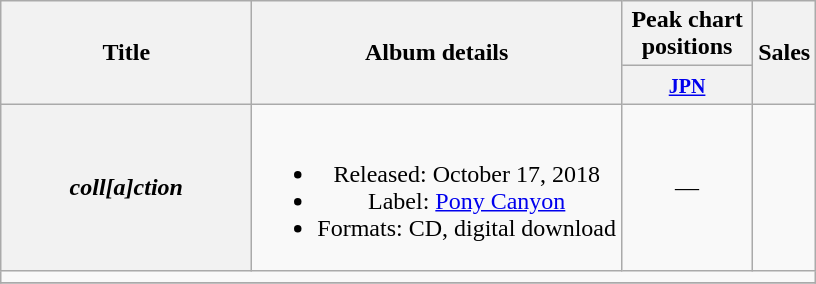<table class="wikitable plainrowheaders" style="text-align:center;">
<tr>
<th scope="col" rowspan="2" style="width:10em;">Title</th>
<th scope="col" rowspan="2">Album details</th>
<th scope="col" colspan="1" style="width:5em;">Peak chart positions</th>
<th scope="col" rowspan="2">Sales</th>
</tr>
<tr>
<th><small><a href='#'>JPN</a></small><br></th>
</tr>
<tr>
<th scope="row"><em>coll[a]ction</em></th>
<td><br><ul><li>Released: October 17, 2018</li><li>Label: <a href='#'>Pony Canyon</a></li><li>Formats: CD, digital download</li></ul></td>
<td>—</td>
<td></td>
</tr>
<tr>
<td colspan="4"></td>
</tr>
<tr>
</tr>
</table>
